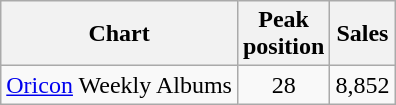<table class="wikitable">
<tr>
<th>Chart</th>
<th>Peak<br>position</th>
<th>Sales</th>
</tr>
<tr>
<td><a href='#'>Oricon</a> Weekly Albums</td>
<td align="center">28</td>
<td align="center">8,852</td>
</tr>
</table>
